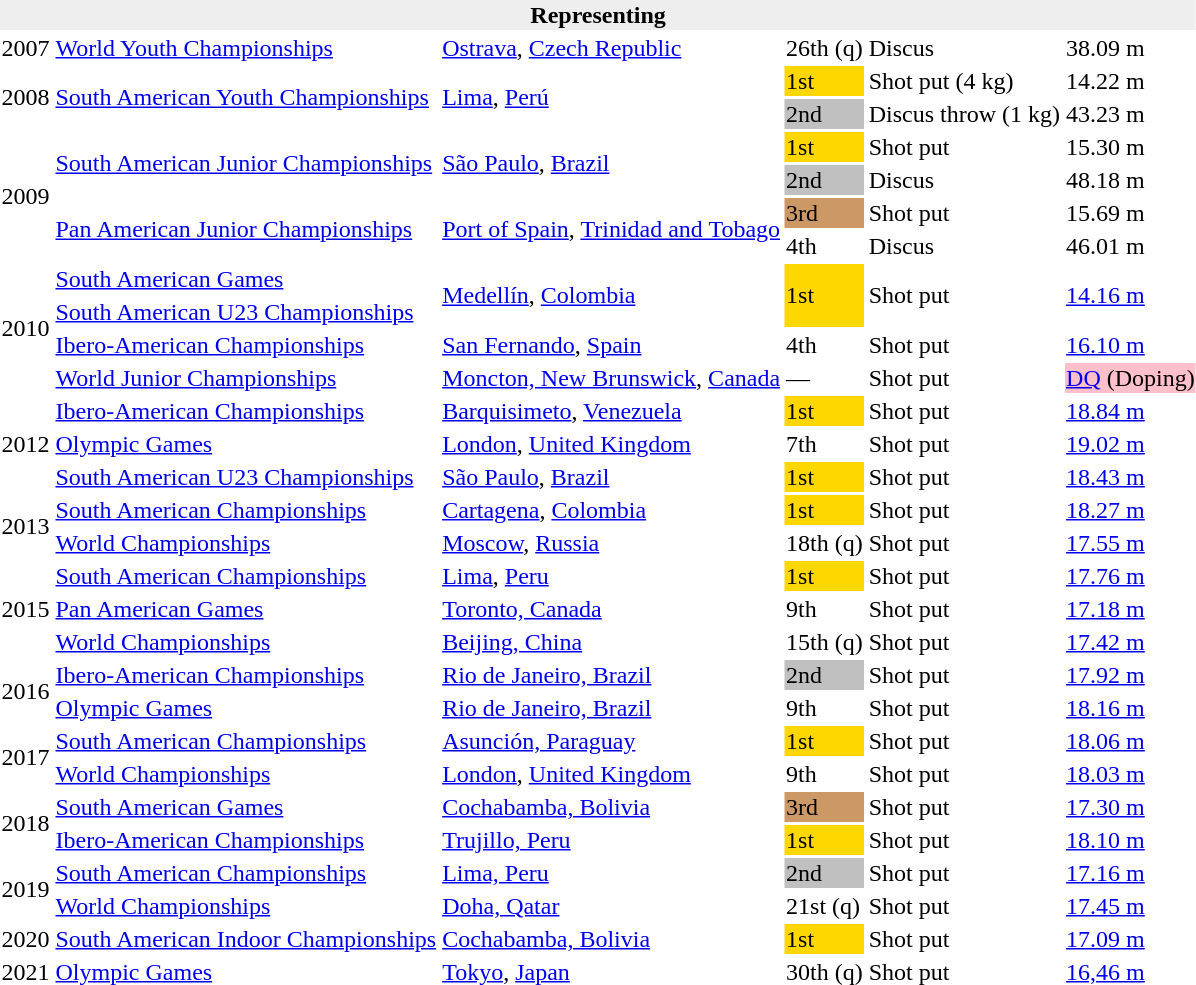<table>
<tr>
<th bgcolor="#eeeeee" colspan="6">Representing </th>
</tr>
<tr>
<td>2007</td>
<td><a href='#'>World Youth Championships</a></td>
<td><a href='#'>Ostrava</a>, <a href='#'>Czech Republic</a></td>
<td>26th (q)</td>
<td>Discus</td>
<td>38.09 m</td>
</tr>
<tr>
<td rowspan=2>2008</td>
<td rowspan=2><a href='#'>South American Youth Championships</a></td>
<td rowspan=2><a href='#'>Lima</a>, <a href='#'>Perú</a></td>
<td bgcolor=gold>1st</td>
<td>Shot put (4 kg)</td>
<td>14.22 m</td>
</tr>
<tr>
<td bgcolor=silver>2nd</td>
<td>Discus throw (1 kg)</td>
<td>43.23 m</td>
</tr>
<tr>
<td rowspan=4>2009</td>
<td rowspan=2><a href='#'>South American Junior Championships</a></td>
<td rowspan=2><a href='#'>São Paulo</a>, <a href='#'>Brazil</a></td>
<td bgcolor=gold>1st</td>
<td>Shot put</td>
<td>15.30 m</td>
</tr>
<tr>
<td bgcolor=silver>2nd</td>
<td>Discus</td>
<td>48.18 m</td>
</tr>
<tr>
<td rowspan=2><a href='#'>Pan American Junior Championships</a></td>
<td rowspan=2><a href='#'>Port of Spain</a>, <a href='#'>Trinidad and Tobago</a></td>
<td bgcolor="cc9966">3rd</td>
<td>Shot put</td>
<td>15.69 m</td>
</tr>
<tr>
<td>4th</td>
<td>Discus</td>
<td>46.01 m</td>
</tr>
<tr>
<td rowspan=4>2010</td>
<td><a href='#'>South American Games</a></td>
<td rowspan=2><a href='#'>Medellín</a>, <a href='#'>Colombia</a></td>
<td rowspan=2 bgcolor=gold>1st</td>
<td rowspan=2>Shot put</td>
<td rowspan=2><a href='#'>14.16 m</a></td>
</tr>
<tr>
<td><a href='#'>South American U23 Championships</a></td>
</tr>
<tr>
<td><a href='#'>Ibero-American Championships</a></td>
<td><a href='#'>San Fernando</a>, <a href='#'>Spain</a></td>
<td>4th</td>
<td>Shot put</td>
<td><a href='#'>16.10 m</a></td>
</tr>
<tr>
<td><a href='#'>World Junior Championships</a></td>
<td><a href='#'>Moncton, New Brunswick</a>, <a href='#'>Canada</a></td>
<td>—</td>
<td>Shot put</td>
<td bgcolor=pink><a href='#'>DQ</a> (Doping)</td>
</tr>
<tr>
<td rowspan=3>2012</td>
<td><a href='#'>Ibero-American Championships</a></td>
<td><a href='#'>Barquisimeto</a>, <a href='#'>Venezuela</a></td>
<td bgcolor=gold>1st</td>
<td>Shot put</td>
<td><a href='#'>18.84 m</a></td>
</tr>
<tr>
<td><a href='#'>Olympic Games</a></td>
<td><a href='#'>London</a>, <a href='#'>United Kingdom</a></td>
<td>7th</td>
<td>Shot put</td>
<td><a href='#'>19.02 m</a></td>
</tr>
<tr>
<td><a href='#'>South American U23 Championships</a></td>
<td><a href='#'>São Paulo</a>, <a href='#'>Brazil</a></td>
<td bgcolor=gold>1st</td>
<td>Shot put</td>
<td><a href='#'>18.43 m</a></td>
</tr>
<tr>
<td rowspan=2>2013</td>
<td><a href='#'>South American Championships</a></td>
<td><a href='#'>Cartagena</a>, <a href='#'>Colombia</a></td>
<td bgcolor=gold>1st</td>
<td>Shot put</td>
<td><a href='#'>18.27 m</a></td>
</tr>
<tr>
<td><a href='#'>World Championships</a></td>
<td><a href='#'>Moscow</a>, <a href='#'>Russia</a></td>
<td>18th (q)</td>
<td>Shot put</td>
<td><a href='#'>17.55 m</a></td>
</tr>
<tr>
<td rowspan=3>2015</td>
<td><a href='#'>South American Championships</a></td>
<td><a href='#'>Lima</a>, <a href='#'>Peru</a></td>
<td bgcolor=gold>1st</td>
<td>Shot put</td>
<td><a href='#'>17.76 m</a></td>
</tr>
<tr>
<td><a href='#'>Pan American Games</a></td>
<td><a href='#'>Toronto, Canada</a></td>
<td>9th</td>
<td>Shot put</td>
<td><a href='#'>17.18 m</a></td>
</tr>
<tr>
<td><a href='#'>World Championships</a></td>
<td><a href='#'>Beijing, China</a></td>
<td>15th (q)</td>
<td>Shot put</td>
<td><a href='#'>17.42 m</a></td>
</tr>
<tr>
<td rowspan=2>2016</td>
<td><a href='#'>Ibero-American Championships</a></td>
<td><a href='#'>Rio de Janeiro, Brazil</a></td>
<td bgcolor=silver>2nd</td>
<td>Shot put</td>
<td><a href='#'>17.92 m</a></td>
</tr>
<tr>
<td><a href='#'>Olympic Games</a></td>
<td><a href='#'>Rio de Janeiro, Brazil</a></td>
<td>9th</td>
<td>Shot put</td>
<td><a href='#'>18.16 m</a></td>
</tr>
<tr>
<td rowspan=2>2017</td>
<td><a href='#'>South American Championships</a></td>
<td><a href='#'>Asunción, Paraguay</a></td>
<td bgcolor=gold>1st</td>
<td>Shot put</td>
<td><a href='#'>18.06 m</a></td>
</tr>
<tr>
<td><a href='#'>World Championships</a></td>
<td><a href='#'>London</a>, <a href='#'>United Kingdom</a></td>
<td>9th</td>
<td>Shot put</td>
<td><a href='#'>18.03 m</a></td>
</tr>
<tr>
<td rowspan=2>2018</td>
<td><a href='#'>South American Games</a></td>
<td><a href='#'>Cochabamba, Bolivia</a></td>
<td bgcolor=cc9966>3rd</td>
<td>Shot put</td>
<td><a href='#'>17.30 m</a></td>
</tr>
<tr>
<td><a href='#'>Ibero-American Championships</a></td>
<td><a href='#'>Trujillo, Peru</a></td>
<td bgcolor=gold>1st</td>
<td>Shot put</td>
<td><a href='#'>18.10 m</a></td>
</tr>
<tr>
<td rowspan=2>2019</td>
<td><a href='#'>South American Championships</a></td>
<td><a href='#'>Lima, Peru</a></td>
<td bgcolor=silver>2nd</td>
<td>Shot put</td>
<td><a href='#'>17.16 m</a></td>
</tr>
<tr>
<td><a href='#'>World Championships</a></td>
<td><a href='#'>Doha, Qatar</a></td>
<td>21st (q)</td>
<td>Shot put</td>
<td><a href='#'>17.45 m</a></td>
</tr>
<tr>
<td>2020</td>
<td><a href='#'>South American Indoor Championships</a></td>
<td><a href='#'>Cochabamba, Bolivia</a></td>
<td bgcolor=gold>1st</td>
<td>Shot put</td>
<td><a href='#'>17.09 m</a></td>
</tr>
<tr>
<td>2021</td>
<td><a href='#'>Olympic Games</a></td>
<td><a href='#'>Tokyo</a>, <a href='#'>Japan</a></td>
<td>30th (q)</td>
<td>Shot put</td>
<td><a href='#'>16,46 m</a></td>
</tr>
</table>
